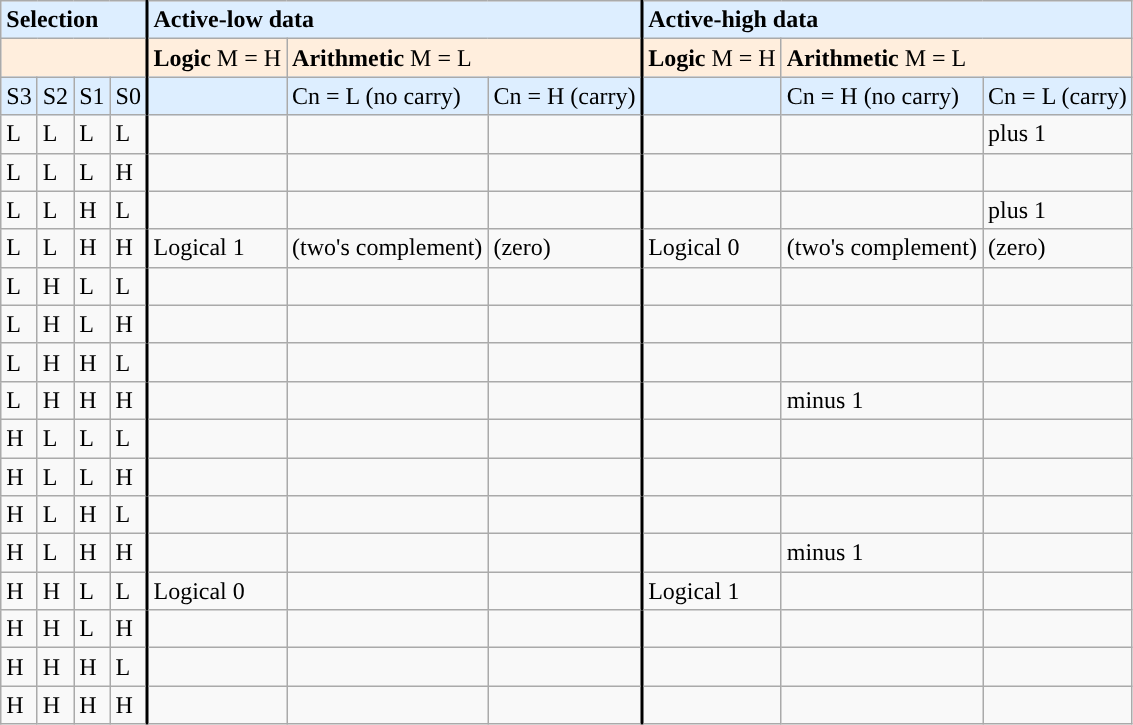<table class="wikitable" text-align:center;">
<tr bgcolor="#def">
<td colspan=4 style="border-right: 2px solid"><strong>Selection</strong></td>
<td colspan=3 style="border-right: 2px solid"><strong>Active-low data</strong></td>
<td colspan=3><strong>Active-high data</strong></td>
</tr>
<tr bgcolor="#fed">
<td colspan=4 style="border-right: 2px solid"></td>
<td><strong>Logic</strong> M = H</td>
<td colspan=2 style="border-right: 2px solid"><strong>Arithmetic</strong> M = L</td>
<td><strong>Logic</strong> M = H</td>
<td colspan=2><strong>Arithmetic</strong> M = L</td>
</tr>
<tr bgcolor="#def">
<td>S3</td>
<td>S2</td>
<td>S1</td>
<td style="border-right: 2px solid">S0</td>
<td></td>
<td>Cn = L (no carry)</td>
<td>Cn = H (carry)</td>
<td style="border-left: 2px solid"></td>
<td>Cn = H (no carry)</td>
<td>Cn = L (carry)</td>
</tr>
<tr>
<td>L</td>
<td>L</td>
<td>L</td>
<td style="border-right: 2px solid">L</td>
<td></td>
<td></td>
<td></td>
<td style="border-left: 2px solid"></td>
<td></td>
<td> plus 1</td>
</tr>
<tr>
<td>L</td>
<td>L</td>
<td>L</td>
<td style="border-right: 2px solid">H</td>
<td></td>
<td></td>
<td></td>
<td style="border-left: 2px solid"></td>
<td></td>
<td></td>
</tr>
<tr>
<td>L</td>
<td>L</td>
<td>H</td>
<td style="border-right: 2px solid">L</td>
<td></td>
<td></td>
<td></td>
<td style="border-left: 2px solid"></td>
<td></td>
<td> plus 1</td>
</tr>
<tr>
<td>L</td>
<td>L</td>
<td>H</td>
<td style="border-right: 2px solid">H</td>
<td>Logical 1</td>
<td>  (two's complement)</td>
<td> (zero)</td>
<td style="border-left: 2px solid">Logical 0</td>
<td>  (two's complement)</td>
<td> (zero)</td>
</tr>
<tr>
<td>L</td>
<td>H</td>
<td>L</td>
<td style="border-right: 2px solid">L</td>
<td></td>
<td></td>
<td></td>
<td style="border-left: 2px solid"></td>
<td></td>
<td></td>
</tr>
<tr>
<td>L</td>
<td>H</td>
<td>L</td>
<td style="border-right: 2px solid">H</td>
<td></td>
<td></td>
<td></td>
<td style="border-left: 2px solid"></td>
<td></td>
<td></td>
</tr>
<tr>
<td>L</td>
<td>H</td>
<td>H</td>
<td style="border-right: 2px solid">L</td>
<td></td>
<td></td>
<td></td>
<td style="border-left: 2px solid"></td>
<td></td>
<td></td>
</tr>
<tr>
<td>L</td>
<td>H</td>
<td>H</td>
<td style="border-right: 2px solid">H</td>
<td></td>
<td></td>
<td></td>
<td style="border-left: 2px solid"></td>
<td> minus 1</td>
<td></td>
</tr>
<tr>
<td>H</td>
<td>L</td>
<td>L</td>
<td style="border-right: 2px solid">L</td>
<td></td>
<td></td>
<td></td>
<td style="border-left: 2px solid"></td>
<td></td>
<td></td>
</tr>
<tr>
<td>H</td>
<td>L</td>
<td>L</td>
<td style="border-right: 2px solid">H</td>
<td></td>
<td></td>
<td></td>
<td style="border-left: 2px solid"></td>
<td></td>
<td></td>
</tr>
<tr>
<td>H</td>
<td>L</td>
<td>H</td>
<td style="border-right: 2px solid">L</td>
<td></td>
<td></td>
<td></td>
<td style="border-left: 2px solid"></td>
<td></td>
<td></td>
</tr>
<tr>
<td>H</td>
<td>L</td>
<td>H</td>
<td style="border-right: 2px solid">H</td>
<td></td>
<td></td>
<td></td>
<td style="border-left: 2px solid"></td>
<td> minus 1</td>
<td></td>
</tr>
<tr>
<td>H</td>
<td>H</td>
<td>L</td>
<td style="border-right: 2px solid">L</td>
<td>Logical 0</td>
<td></td>
<td></td>
<td style="border-left: 2px solid">Logical 1</td>
<td></td>
<td></td>
</tr>
<tr>
<td>H</td>
<td>H</td>
<td>L</td>
<td style="border-right: 2px solid">H</td>
<td></td>
<td></td>
<td></td>
<td style="border-left: 2px solid"></td>
<td></td>
<td></td>
</tr>
<tr>
<td>H</td>
<td>H</td>
<td>H</td>
<td style="border-right: 2px solid">L</td>
<td></td>
<td></td>
<td></td>
<td style="border-left: 2px solid"></td>
<td></td>
<td></td>
</tr>
<tr>
<td>H</td>
<td>H</td>
<td>H</td>
<td style="border-right: 2px solid">H</td>
<td></td>
<td></td>
<td></td>
<td style="border-left: 2px solid"></td>
<td></td>
<td></td>
</tr>
</table>
